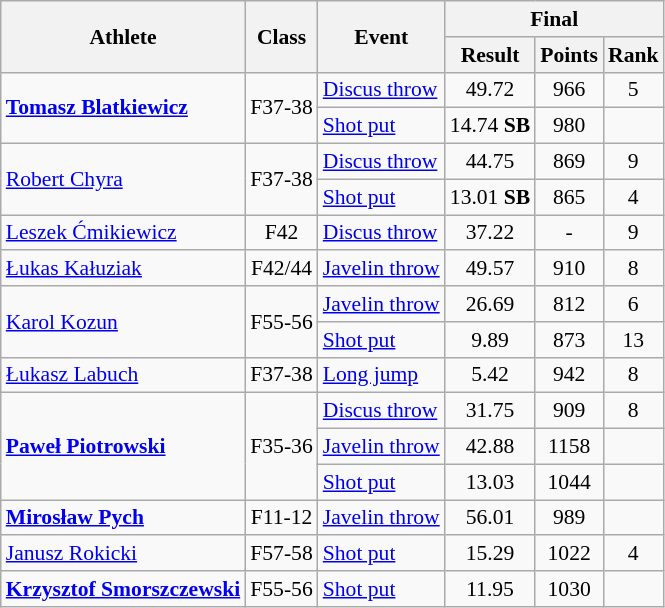<table class=wikitable style="font-size:90%">
<tr>
<th rowspan="2">Athlete</th>
<th rowspan="2">Class</th>
<th rowspan="2">Event</th>
<th colspan="3">Final</th>
</tr>
<tr>
<th>Result</th>
<th>Points</th>
<th>Rank</th>
</tr>
<tr>
<td rowspan="2"><strong><a href='#'>Tomasz Blatkiewicz</a></strong></td>
<td rowspan="2" style="text-align:center;">F37-38</td>
<td><a href='#'>Discus throw</a></td>
<td style="text-align:center;">49.72</td>
<td style="text-align:center;">966</td>
<td style="text-align:center;">5</td>
</tr>
<tr>
<td><a href='#'>Shot put</a></td>
<td style="text-align:center;">14.74 <strong>SB</strong></td>
<td style="text-align:center;">980</td>
<td style="text-align:center;"></td>
</tr>
<tr>
<td rowspan="2"><a href='#'>Robert Chyra</a></td>
<td rowspan="2" style="text-align:center;">F37-38</td>
<td><a href='#'>Discus throw</a></td>
<td style="text-align:center;">44.75</td>
<td style="text-align:center;">869</td>
<td style="text-align:center;">9</td>
</tr>
<tr>
<td><a href='#'>Shot put</a></td>
<td style="text-align:center;">13.01 <strong>SB</strong></td>
<td style="text-align:center;">865</td>
<td style="text-align:center;">4</td>
</tr>
<tr>
<td><a href='#'>Leszek Ćmikiewicz</a></td>
<td style="text-align:center;">F42</td>
<td><a href='#'>Discus throw</a></td>
<td style="text-align:center;">37.22</td>
<td style="text-align:center;">-</td>
<td style="text-align:center;">9</td>
</tr>
<tr>
<td><a href='#'>Łukas Kałuziak</a></td>
<td style="text-align:center;">F42/44</td>
<td><a href='#'>Javelin throw</a></td>
<td style="text-align:center;">49.57</td>
<td style="text-align:center;">910</td>
<td style="text-align:center;">8</td>
</tr>
<tr>
<td rowspan="2"><a href='#'>Karol Kozun</a></td>
<td rowspan="2" style="text-align:center;">F55-56</td>
<td><a href='#'>Javelin throw</a></td>
<td style="text-align:center;">26.69</td>
<td style="text-align:center;">812</td>
<td style="text-align:center;">6</td>
</tr>
<tr>
<td><a href='#'>Shot put</a></td>
<td style="text-align:center;">9.89</td>
<td style="text-align:center;">873</td>
<td style="text-align:center;">13</td>
</tr>
<tr>
<td><a href='#'>Łukasz Labuch</a></td>
<td style="text-align:center;">F37-38</td>
<td><a href='#'>Long jump</a></td>
<td style="text-align:center;">5.42</td>
<td style="text-align:center;">942</td>
<td style="text-align:center;">8</td>
</tr>
<tr>
<td rowspan="3"><strong><a href='#'>Paweł Piotrowski</a></strong></td>
<td rowspan="3" style="text-align:center;">F35-36</td>
<td><a href='#'>Discus throw</a></td>
<td style="text-align:center;">31.75</td>
<td style="text-align:center;">909</td>
<td style="text-align:center;">8</td>
</tr>
<tr>
<td><a href='#'>Javelin throw</a></td>
<td style="text-align:center;">42.88</td>
<td style="text-align:center;">1158</td>
<td style="text-align:center;"></td>
</tr>
<tr>
<td><a href='#'>Shot put</a></td>
<td style="text-align:center;">13.03</td>
<td style="text-align:center;">1044</td>
<td style="text-align:center;"></td>
</tr>
<tr>
<td><strong><a href='#'>Mirosław Pych</a></strong></td>
<td style="text-align:center;">F11-12</td>
<td><a href='#'>Javelin throw</a></td>
<td style="text-align:center;">56.01</td>
<td style="text-align:center;">989</td>
<td style="text-align:center;"></td>
</tr>
<tr>
<td><a href='#'>Janusz Rokicki</a></td>
<td style="text-align:center;">F57-58</td>
<td><a href='#'>Shot put</a></td>
<td style="text-align:center;">15.29</td>
<td style="text-align:center;">1022</td>
<td style="text-align:center;">4</td>
</tr>
<tr>
<td><strong><a href='#'>Krzysztof Smorszczewski</a></strong></td>
<td style="text-align:center;">F55-56</td>
<td><a href='#'>Shot put</a></td>
<td style="text-align:center;">11.95</td>
<td style="text-align:center;">1030</td>
<td style="text-align:center;"></td>
</tr>
</table>
